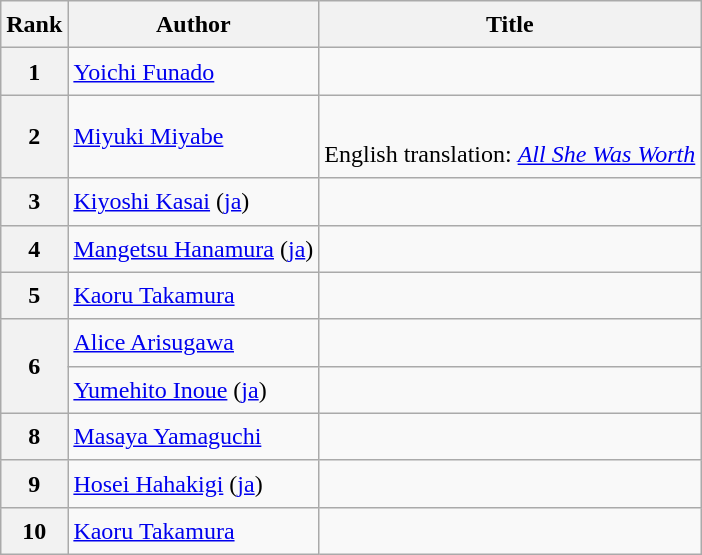<table class="wikitable sortable" style="font-size:1.00em; line-height:1.5em;">
<tr>
<th>Rank</th>
<th>Author</th>
<th>Title</th>
</tr>
<tr>
<th>1</th>
<td><a href='#'>Yoichi Funado</a></td>
<td></td>
</tr>
<tr>
<th>2</th>
<td><a href='#'>Miyuki Miyabe</a></td>
<td><br>English translation: <em><a href='#'>All She Was Worth</a></em></td>
</tr>
<tr>
<th>3</th>
<td><a href='#'>Kiyoshi Kasai</a> (<a href='#'>ja</a>)</td>
<td></td>
</tr>
<tr>
<th>4</th>
<td><a href='#'>Mangetsu Hanamura</a> (<a href='#'>ja</a>)</td>
<td></td>
</tr>
<tr>
<th>5</th>
<td><a href='#'>Kaoru Takamura</a></td>
<td></td>
</tr>
<tr>
<th rowspan="2">6</th>
<td><a href='#'>Alice Arisugawa</a></td>
<td></td>
</tr>
<tr>
<td><a href='#'>Yumehito Inoue</a> (<a href='#'>ja</a>)</td>
<td></td>
</tr>
<tr>
<th>8</th>
<td><a href='#'>Masaya Yamaguchi</a></td>
<td></td>
</tr>
<tr>
<th>9</th>
<td><a href='#'>Hosei Hahakigi</a> (<a href='#'>ja</a>)</td>
<td></td>
</tr>
<tr>
<th>10</th>
<td><a href='#'>Kaoru Takamura</a></td>
<td></td>
</tr>
</table>
